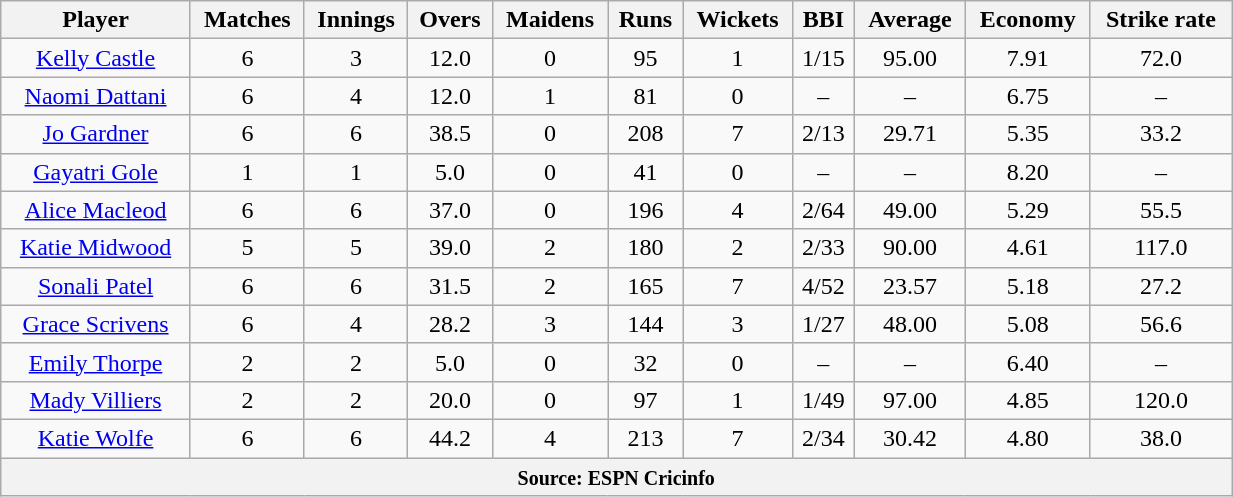<table class="wikitable" style="text-align:center; width:65%;">
<tr>
<th>Player</th>
<th>Matches</th>
<th>Innings</th>
<th>Overs</th>
<th>Maidens</th>
<th>Runs</th>
<th>Wickets</th>
<th>BBI</th>
<th>Average</th>
<th>Economy</th>
<th>Strike rate</th>
</tr>
<tr>
<td><a href='#'>Kelly Castle</a></td>
<td>6</td>
<td>3</td>
<td>12.0</td>
<td>0</td>
<td>95</td>
<td>1</td>
<td>1/15</td>
<td>95.00</td>
<td>7.91</td>
<td>72.0</td>
</tr>
<tr>
<td><a href='#'>Naomi Dattani</a></td>
<td>6</td>
<td>4</td>
<td>12.0</td>
<td>1</td>
<td>81</td>
<td>0</td>
<td>–</td>
<td>–</td>
<td>6.75</td>
<td>–</td>
</tr>
<tr>
<td><a href='#'>Jo Gardner</a></td>
<td>6</td>
<td>6</td>
<td>38.5</td>
<td>0</td>
<td>208</td>
<td>7</td>
<td>2/13</td>
<td>29.71</td>
<td>5.35</td>
<td>33.2</td>
</tr>
<tr>
<td><a href='#'>Gayatri Gole</a></td>
<td>1</td>
<td>1</td>
<td>5.0</td>
<td>0</td>
<td>41</td>
<td>0</td>
<td>–</td>
<td>–</td>
<td>8.20</td>
<td>–</td>
</tr>
<tr>
<td><a href='#'>Alice Macleod</a></td>
<td>6</td>
<td>6</td>
<td>37.0</td>
<td>0</td>
<td>196</td>
<td>4</td>
<td>2/64</td>
<td>49.00</td>
<td>5.29</td>
<td>55.5</td>
</tr>
<tr>
<td><a href='#'>Katie Midwood</a></td>
<td>5</td>
<td>5</td>
<td>39.0</td>
<td>2</td>
<td>180</td>
<td>2</td>
<td>2/33</td>
<td>90.00</td>
<td>4.61</td>
<td>117.0</td>
</tr>
<tr>
<td><a href='#'>Sonali Patel</a></td>
<td>6</td>
<td>6</td>
<td>31.5</td>
<td>2</td>
<td>165</td>
<td>7</td>
<td>4/52</td>
<td>23.57</td>
<td>5.18</td>
<td>27.2</td>
</tr>
<tr>
<td><a href='#'>Grace Scrivens</a></td>
<td>6</td>
<td>4</td>
<td>28.2</td>
<td>3</td>
<td>144</td>
<td>3</td>
<td>1/27</td>
<td>48.00</td>
<td>5.08</td>
<td>56.6</td>
</tr>
<tr>
<td><a href='#'>Emily Thorpe</a></td>
<td>2</td>
<td>2</td>
<td>5.0</td>
<td>0</td>
<td>32</td>
<td>0</td>
<td>–</td>
<td>–</td>
<td>6.40</td>
<td>–</td>
</tr>
<tr>
<td><a href='#'>Mady Villiers</a></td>
<td>2</td>
<td>2</td>
<td>20.0</td>
<td>0</td>
<td>97</td>
<td>1</td>
<td>1/49</td>
<td>97.00</td>
<td>4.85</td>
<td>120.0</td>
</tr>
<tr>
<td><a href='#'>Katie Wolfe</a></td>
<td>6</td>
<td>6</td>
<td>44.2</td>
<td>4</td>
<td>213</td>
<td>7</td>
<td>2/34</td>
<td>30.42</td>
<td>4.80</td>
<td>38.0</td>
</tr>
<tr>
<th colspan="13"><small>Source: ESPN Cricinfo </small></th>
</tr>
</table>
